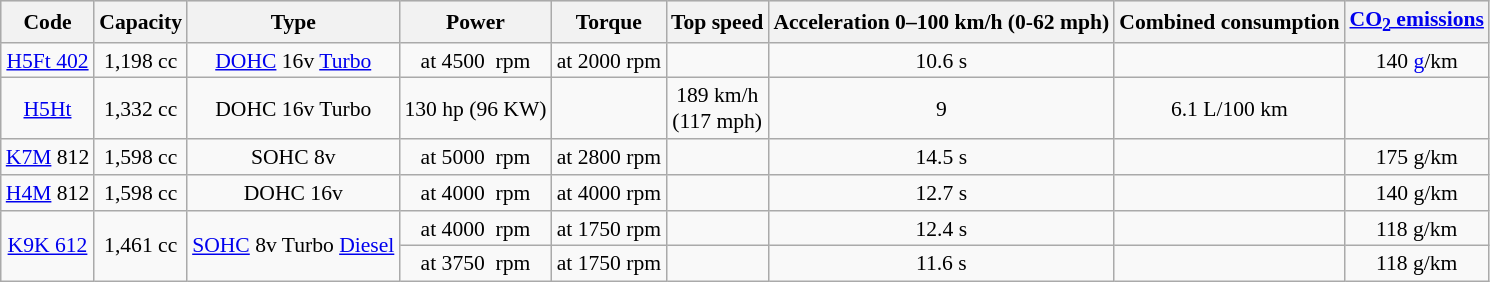<table class="wikitable" style="text-align:center; font-size:90%;">
<tr style="text-align:center; background:#dcdcdc; vertical-align:middle;">
<th>Code</th>
<th>Capacity</th>
<th>Type</th>
<th>Power</th>
<th>Torque</th>
<th>Top speed</th>
<th>Acceleration 0–100 km/h (0-62 mph)</th>
<th>Combined consumption</th>
<th><a href='#'>CO<sub>2</sub> emissions</a></th>
</tr>
<tr>
<td><a href='#'>H5Ft 402</a></td>
<td>1,198 cc</td>
<td><a href='#'>DOHC</a> 16v <a href='#'>Turbo</a></td>
<td> at 4500  rpm</td>
<td> at 2000 rpm</td>
<td></td>
<td>10.6 s</td>
<td></td>
<td>140 <a href='#'>g</a>/km</td>
</tr>
<tr>
<td><a href='#'>H5Ht</a></td>
<td>1,332 cc</td>
<td>DOHC 16v Turbo</td>
<td>130 hp (96 KW) </td>
<td></td>
<td>189 km/h<br>(117 mph)</td>
<td>9 </td>
<td>6.1 L/100 km</td>
<td></td>
</tr>
<tr>
<td><a href='#'>K7M</a> 812</td>
<td>1,598 cc</td>
<td>SOHC 8v</td>
<td> at 5000  rpm</td>
<td> at 2800 rpm</td>
<td></td>
<td>14.5 s</td>
<td></td>
<td>175 g/km</td>
</tr>
<tr>
<td><a href='#'>H4M</a> 812</td>
<td>1,598 cc</td>
<td>DOHC 16v</td>
<td> at 4000  rpm</td>
<td> at 4000 rpm</td>
<td></td>
<td>12.7 s</td>
<td></td>
<td>140 g/km</td>
</tr>
<tr>
<td rowspan="2"><a href='#'>K9K 612</a></td>
<td rowspan="2">1,461 cc</td>
<td rowspan="2"><a href='#'>SOHC</a> 8v Turbo <a href='#'>Diesel</a></td>
<td> at 4000  rpm</td>
<td> at 1750 rpm</td>
<td></td>
<td>12.4 s</td>
<td></td>
<td>118 g/km</td>
</tr>
<tr>
<td> at 3750  rpm</td>
<td> at 1750 rpm</td>
<td></td>
<td>11.6 s</td>
<td></td>
<td>118 g/km</td>
</tr>
</table>
